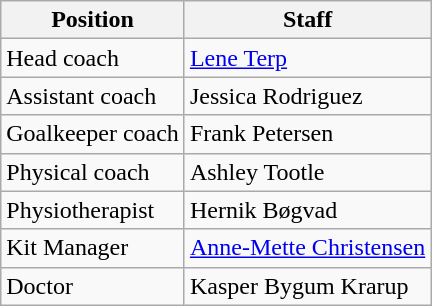<table class="wikitable">
<tr>
<th>Position</th>
<th>Staff</th>
</tr>
<tr>
<td>Head coach</td>
<td> <a href='#'>Lene Terp</a></td>
</tr>
<tr>
<td>Assistant coach</td>
<td> Jessica Rodriguez</td>
</tr>
<tr>
<td>Goalkeeper coach</td>
<td> Frank Petersen</td>
</tr>
<tr>
<td>Physical coach</td>
<td> Ashley Tootle</td>
</tr>
<tr>
<td>Physiotherapist</td>
<td> Hernik Bøgvad</td>
</tr>
<tr>
<td>Kit Manager</td>
<td> <a href='#'>Anne-Mette Christensen</a></td>
</tr>
<tr>
<td>Doctor</td>
<td> Kasper Bygum Krarup</td>
</tr>
</table>
